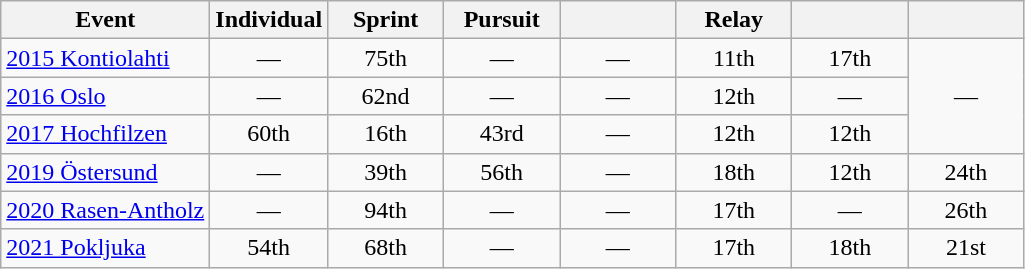<table class="wikitable" style="text-align: center;">
<tr ">
<th>Event</th>
<th style="width:70px;">Individual</th>
<th style="width:70px;">Sprint</th>
<th style="width:70px;">Pursuit</th>
<th style="width:70px;"></th>
<th style="width:70px;">Relay</th>
<th style="width:70px;"></th>
<th style="width:70px;"></th>
</tr>
<tr>
<td align=left> <a href='#'>2015 Kontiolahti</a></td>
<td>—</td>
<td>75th</td>
<td>—</td>
<td>—</td>
<td>11th</td>
<td>17th</td>
<td rowspan="3">—</td>
</tr>
<tr>
<td align=left> <a href='#'>2016 Oslo</a></td>
<td>—</td>
<td>62nd</td>
<td>—</td>
<td>—</td>
<td>12th</td>
<td>—</td>
</tr>
<tr>
<td align="left"> <a href='#'>2017 Hochfilzen</a></td>
<td>60th</td>
<td>16th</td>
<td>43rd</td>
<td>—</td>
<td>12th</td>
<td>12th</td>
</tr>
<tr>
<td align=left> <a href='#'>2019 Östersund</a></td>
<td>—</td>
<td>39th</td>
<td>56th</td>
<td>—</td>
<td>18th</td>
<td>12th</td>
<td>24th</td>
</tr>
<tr>
<td align=left> <a href='#'>2020 Rasen-Antholz</a></td>
<td>—</td>
<td>94th</td>
<td>—</td>
<td>—</td>
<td>17th</td>
<td>—</td>
<td>26th</td>
</tr>
<tr>
<td align="left"> <a href='#'>2021 Pokljuka</a></td>
<td>54th</td>
<td>68th</td>
<td>—</td>
<td>—</td>
<td>17th</td>
<td>18th</td>
<td>21st</td>
</tr>
</table>
